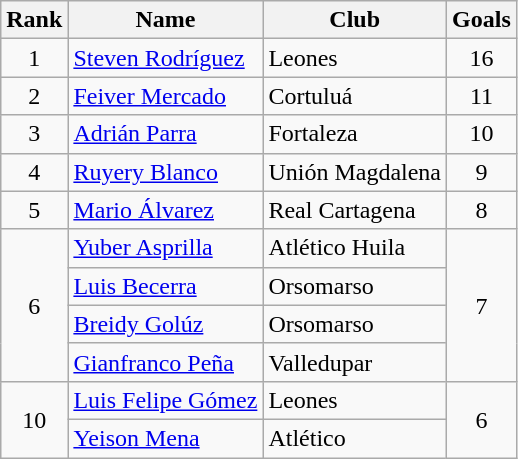<table class="wikitable" border="1">
<tr>
<th>Rank</th>
<th>Name</th>
<th>Club</th>
<th>Goals</th>
</tr>
<tr>
<td align=center>1</td>
<td> <a href='#'>Steven Rodríguez</a></td>
<td>Leones</td>
<td align=center>16</td>
</tr>
<tr>
<td align=center>2</td>
<td> <a href='#'>Feiver Mercado</a></td>
<td>Cortuluá</td>
<td align=center>11</td>
</tr>
<tr>
<td align=center>3</td>
<td> <a href='#'>Adrián Parra</a></td>
<td>Fortaleza</td>
<td align=center>10</td>
</tr>
<tr>
<td align=center>4</td>
<td> <a href='#'>Ruyery Blanco</a></td>
<td>Unión Magdalena</td>
<td align=center>9</td>
</tr>
<tr>
<td align=center>5</td>
<td> <a href='#'>Mario Álvarez</a></td>
<td>Real Cartagena</td>
<td align=center>8</td>
</tr>
<tr>
<td rowspan=4 align=center>6</td>
<td> <a href='#'>Yuber Asprilla</a></td>
<td>Atlético Huila</td>
<td rowspan=4 align=center>7</td>
</tr>
<tr>
<td> <a href='#'>Luis Becerra</a></td>
<td>Orsomarso</td>
</tr>
<tr>
<td> <a href='#'>Breidy Golúz</a></td>
<td>Orsomarso</td>
</tr>
<tr>
<td> <a href='#'>Gianfranco Peña</a></td>
<td>Valledupar</td>
</tr>
<tr>
<td rowspan=2 align=center>10</td>
<td> <a href='#'>Luis Felipe Gómez</a></td>
<td>Leones</td>
<td rowspan=2 align=center>6</td>
</tr>
<tr>
<td> <a href='#'>Yeison Mena</a></td>
<td>Atlético</td>
</tr>
</table>
